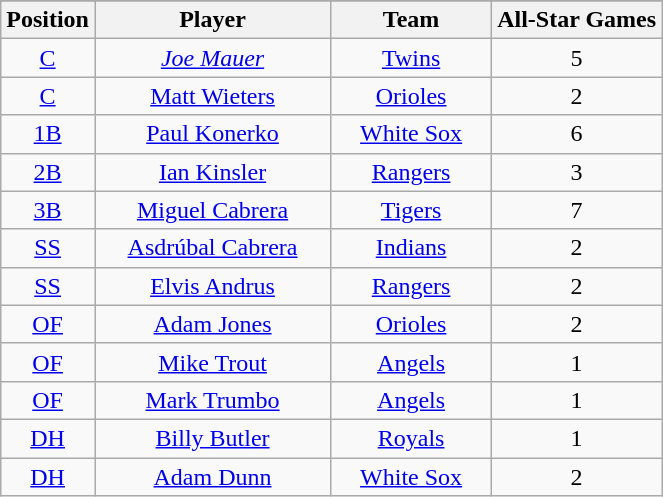<table class="wikitable" style="text-align:center;">
<tr>
</tr>
<tr>
<th>Position</th>
<th style="width:150px;">Player</th>
<th style="width:100px;">Team</th>
<th>All-Star Games</th>
</tr>
<tr>
<td><a href='#'>C</a></td>
<td><em><a href='#'>Joe Mauer</a></em></td>
<td><a href='#'>Twins</a></td>
<td>5</td>
</tr>
<tr>
<td><a href='#'>C</a></td>
<td><a href='#'>Matt Wieters</a></td>
<td><a href='#'>Orioles</a></td>
<td>2</td>
</tr>
<tr>
<td><a href='#'>1B</a></td>
<td><a href='#'>Paul Konerko</a></td>
<td><a href='#'>White Sox</a></td>
<td>6</td>
</tr>
<tr>
<td><a href='#'>2B</a></td>
<td><a href='#'>Ian Kinsler</a></td>
<td><a href='#'>Rangers</a></td>
<td>3</td>
</tr>
<tr>
<td><a href='#'>3B</a></td>
<td><a href='#'>Miguel Cabrera</a></td>
<td><a href='#'>Tigers</a></td>
<td>7</td>
</tr>
<tr>
<td><a href='#'>SS</a></td>
<td><a href='#'>Asdrúbal Cabrera</a></td>
<td><a href='#'>Indians</a></td>
<td>2</td>
</tr>
<tr>
<td><a href='#'>SS</a></td>
<td><a href='#'>Elvis Andrus</a></td>
<td><a href='#'>Rangers</a></td>
<td>2</td>
</tr>
<tr>
<td><a href='#'>OF</a></td>
<td><a href='#'>Adam Jones</a></td>
<td><a href='#'>Orioles</a></td>
<td>2</td>
</tr>
<tr>
<td><a href='#'>OF</a></td>
<td><a href='#'>Mike Trout</a></td>
<td><a href='#'>Angels</a></td>
<td>1</td>
</tr>
<tr>
<td><a href='#'>OF</a></td>
<td><a href='#'>Mark Trumbo</a></td>
<td><a href='#'>Angels</a></td>
<td>1</td>
</tr>
<tr>
<td><a href='#'>DH</a></td>
<td><a href='#'>Billy Butler</a></td>
<td><a href='#'>Royals</a></td>
<td>1</td>
</tr>
<tr>
<td><a href='#'>DH</a></td>
<td><a href='#'>Adam Dunn</a></td>
<td><a href='#'>White Sox</a></td>
<td>2</td>
</tr>
</table>
